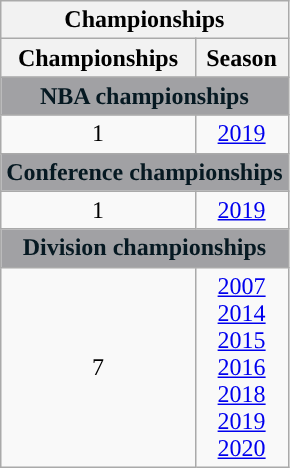<table class="wikitable" style="text-align:center">
<tr>
<th colspan="2">Championships</th>
</tr>
<tr>
<th>Championships</th>
<th>Season</th>
</tr>
<tr>
<th colspan="2" style="text-align:center; background:#A1A1A4; color:#061922;">NBA championships</th>
</tr>
<tr>
<td>1</td>
<td><a href='#'>2019</a></td>
</tr>
<tr>
<th colspan="2" style="text-align:center; background:#A1A1A4; color:#061922;">Conference championships</th>
</tr>
<tr>
<td>1</td>
<td><a href='#'>2019</a></td>
</tr>
<tr>
<th colspan="2" style="text-align:center; background:#A1A1A4; color:#061922;">Division championships</th>
</tr>
<tr>
<td>7</td>
<td><a href='#'>2007</a><br><a href='#'>2014</a><br><a href='#'>2015</a><br><a href='#'>2016</a><br><a href='#'>2018</a><br><a href='#'>2019</a><br><a href='#'>2020</a></td>
</tr>
</table>
